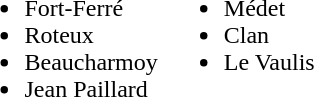<table>
<tr valign="top">
<td><br><ul><li>Fort-Ferré</li><li>Roteux</li><li>Beaucharmoy</li><li>Jean Paillard</li></ul></td>
<td><br><ul><li>Médet</li><li>Clan</li><li>Le Vaulis</li></ul></td>
</tr>
</table>
